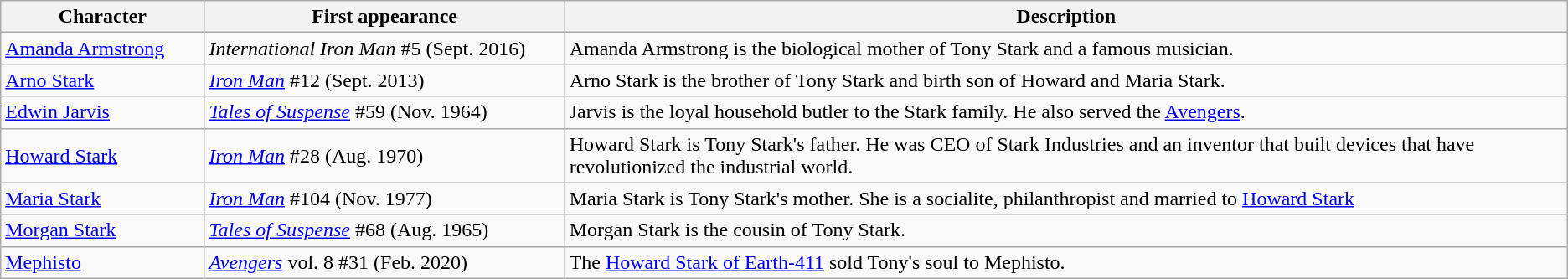<table class="wikitable">
<tr>
<th width="13%">Character</th>
<th width="23%">First appearance</th>
<th width="64%">Description</th>
</tr>
<tr>
<td><a href='#'>Amanda Armstrong</a></td>
<td><em>International Iron Man</em> #5 (Sept. 2016)</td>
<td>Amanda Armstrong is the biological mother of Tony Stark and a famous musician.</td>
</tr>
<tr>
<td><a href='#'>Arno Stark</a></td>
<td><em><a href='#'>Iron Man</a></em> #12 (Sept. 2013)</td>
<td>Arno Stark is the brother of Tony Stark and birth son of Howard and Maria Stark.</td>
</tr>
<tr>
<td><a href='#'>Edwin Jarvis</a></td>
<td><em><a href='#'>Tales of Suspense</a></em> #59 (Nov. 1964)</td>
<td>Jarvis is the loyal household butler to the Stark family. He also served the <a href='#'>Avengers</a>.</td>
</tr>
<tr>
<td><a href='#'>Howard Stark</a></td>
<td><em><a href='#'>Iron Man</a></em> #28 (Aug. 1970)</td>
<td>Howard Stark is Tony Stark's father. He was CEO of Stark Industries and an inventor that built devices that have revolutionized the industrial world.</td>
</tr>
<tr>
<td><a href='#'>Maria Stark</a></td>
<td><em><a href='#'>Iron Man</a></em> #104 (Nov. 1977)</td>
<td>Maria Stark is Tony Stark's mother. She is a socialite, philanthropist and married to <a href='#'>Howard Stark</a></td>
</tr>
<tr>
<td><a href='#'>Morgan Stark</a></td>
<td><em><a href='#'>Tales of Suspense</a></em> #68 (Aug. 1965)</td>
<td>Morgan Stark is the cousin of Tony Stark.</td>
</tr>
<tr>
<td><a href='#'>Mephisto</a></td>
<td><em><a href='#'>Avengers</a></em> vol. 8 #31 (Feb. 2020)</td>
<td>The <a href='#'>Howard Stark of Earth-411</a> sold Tony's soul to Mephisto.</td>
</tr>
</table>
